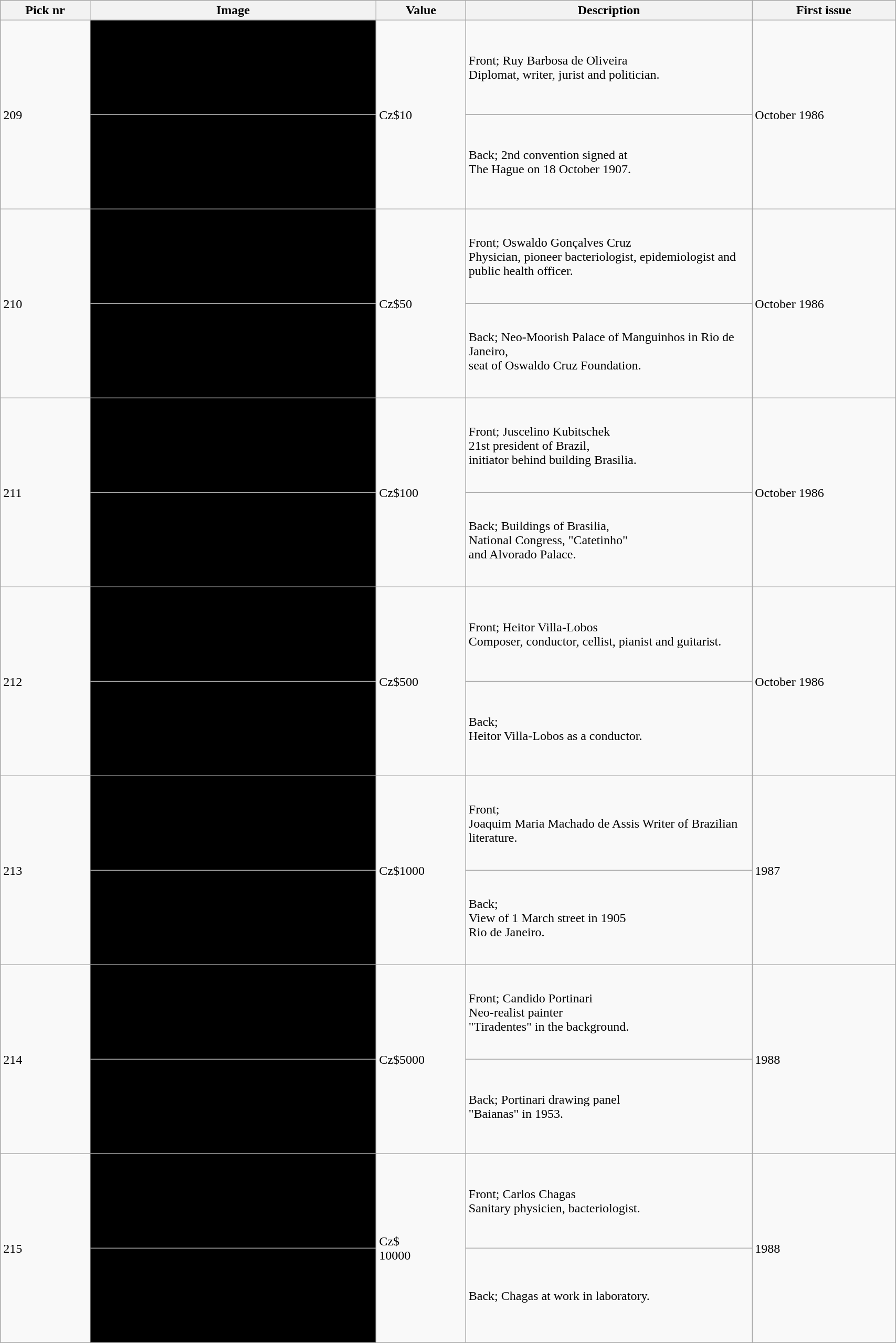<table class= "wikitable"  style="width:90%;">
<tr colspan= "5">
<th style= "width:10%;">Pick nr</th>
<th style= "width:32%;">Image</th>
<th style= "width:10%;">Value</th>
<th style= "width:32%;">Description</th>
<th style= "width:16%;">First issue</th>
</tr>
<tr style= "text-align:left; height:120px;">
<td rowspan= "2">209</td>
<td rowspan= "1" style= "background:black;"></td>
<td rowspan= "2">Cz$10</td>
<td rowspan= "1">Front; Ruy Barbosa de Oliveira<br>Diplomat, writer, jurist and politician.</td>
<td rowspan= "2">October 1986</td>
</tr>
<tr style= "text-align:left; height:120px;">
<td rowspan= "1" style="background:black;"></td>
<td rowspan= "1">Back; 2nd convention signed at<br>The Hague on 18 October 1907.</td>
</tr>
<tr style= "text-align:left; height:120px;">
<td rowspan= "2">210</td>
<td rowspan= "1" style= "background:black;"></td>
<td rowspan= "2">Cz$50</td>
<td rowspan= "1">Front; Oswaldo Gonçalves Cruz<br>Physician, pioneer bacteriologist, epidemiologist and public health officer.</td>
<td rowspan= "2">October 1986</td>
</tr>
<tr style= "text-align:left; height:120px;">
<td rowspan= "1" style="background:black;"></td>
<td rowspan= "1">Back; Neo-Moorish Palace of Manguinhos in Rio de Janeiro,<br>seat of Oswaldo Cruz Foundation.</td>
</tr>
<tr style= "text-align:left; height:120px;">
<td rowspan= "2">211</td>
<td rowspan= "1" style= "background:black;"></td>
<td rowspan= "2">Cz$100</td>
<td rowspan= "1">Front; Juscelino Kubitschek<br>21st president of Brazil,<br>initiator behind building Brasilia.</td>
<td rowspan= "2">October 1986</td>
</tr>
<tr style= "text-align:left; height:120px;">
<td rowspan= "1" style="background:black;"></td>
<td rowspan= "1">Back; Buildings of Brasilia,<br>National Congress, "Catetinho"<br>and Alvorado Palace.</td>
</tr>
<tr style= "text-align:left; height:120px;">
<td rowspan= "2">212</td>
<td rowspan= "1" style= "background:black;"></td>
<td rowspan= "2">Cz$500</td>
<td rowspan= "1">Front; Heitor Villa-Lobos<br>Composer, conductor, cellist, pianist and guitarist.</td>
<td rowspan= "2">October 1986</td>
</tr>
<tr style= "text-align:left; height:120px;">
<td rowspan= "1" style="background:black;"></td>
<td rowspan= "1">Back;<br>Heitor Villa-Lobos as a conductor.</td>
</tr>
<tr style= "text-align:left; height:120px;">
<td rowspan= "2">213</td>
<td rowspan= "1" style= "background:black;"></td>
<td rowspan= "2">Cz$1000</td>
<td rowspan= "1">Front;<br>Joaquim Maria Machado de Assis Writer of Brazilian literature.</td>
<td rowspan= "2">1987</td>
</tr>
<tr style= "text-align:left; height:120px;">
<td rowspan= "1" style="background:black;"></td>
<td rowspan= "1">Back;<br>View of 1 March street in 1905<br>Rio de Janeiro.</td>
</tr>
<tr style= "text-align:left; height:120px;">
<td rowspan= "2">214</td>
<td rowspan= "1" style= "background:black;"></td>
<td rowspan= "2">Cz$5000</td>
<td rowspan= "1">Front; Candido Portinari<br>Neo-realist painter<br>"Tiradentes" in the background.</td>
<td rowspan= "2">1988</td>
</tr>
<tr style= "text-align:left; height:120px;">
<td rowspan= "1" style="background:black;"></td>
<td rowspan= "1">Back; Portinari drawing panel<br>"Baianas" in 1953.</td>
</tr>
<tr style= "text-align:left; height:120px;">
<td rowspan= "2">215</td>
<td rowspan= "1" style= "background:black;"></td>
<td rowspan= "2">Cz$<br>10000</td>
<td rowspan= "1">Front; Carlos Chagas<br>Sanitary physicien, bacteriologist.</td>
<td rowspan= "2">1988</td>
</tr>
<tr style= "text-align:left; height:120px;">
<td rowspan= "1" style="background:black;"></td>
<td rowspan= "1">Back; Chagas at work in laboratory.</td>
</tr>
</table>
